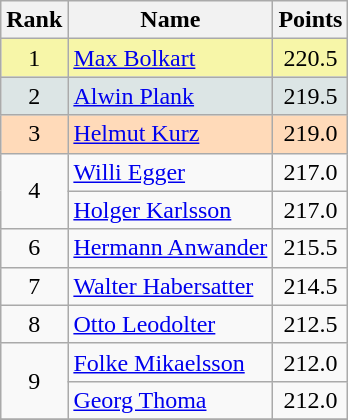<table class="wikitable sortable">
<tr>
<th align=Center>Rank</th>
<th>Name</th>
<th>Points</th>
</tr>
<tr style="background:#F7F6A8">
<td align=center>1</td>
<td> <a href='#'>Max Bolkart</a></td>
<td align=center>220.5</td>
</tr>
<tr style="background: #DCE5E5;">
<td align=center>2</td>
<td> <a href='#'>Alwin Plank</a></td>
<td align=center>219.5</td>
</tr>
<tr style="background: #FFDAB9;">
<td align=center>3</td>
<td> <a href='#'>Helmut Kurz</a></td>
<td align=center>219.0</td>
</tr>
<tr>
<td rowspan=2 align=center>4</td>
<td> <a href='#'>Willi Egger</a></td>
<td align=center>217.0</td>
</tr>
<tr>
<td> <a href='#'>Holger Karlsson</a></td>
<td align=center>217.0</td>
</tr>
<tr>
<td align=center>6</td>
<td> <a href='#'>Hermann Anwander</a></td>
<td align=center>215.5</td>
</tr>
<tr>
<td align=center>7</td>
<td> <a href='#'>Walter Habersatter</a></td>
<td align=center>214.5</td>
</tr>
<tr>
<td align=center>8</td>
<td> <a href='#'>Otto Leodolter</a></td>
<td align=center>212.5</td>
</tr>
<tr>
<td rowspan=2 align=center>9</td>
<td> <a href='#'>Folke Mikaelsson</a></td>
<td align=center>212.0</td>
</tr>
<tr>
<td> <a href='#'>Georg Thoma</a></td>
<td align=center>212.0</td>
</tr>
<tr>
</tr>
</table>
